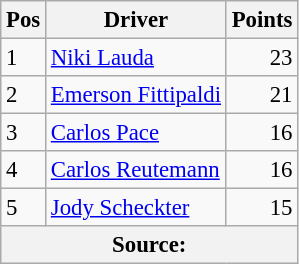<table class="wikitable" style="font-size: 95%;">
<tr>
<th>Pos</th>
<th>Driver</th>
<th>Points</th>
</tr>
<tr>
<td>1</td>
<td> <a href='#'>Niki Lauda</a></td>
<td align="right">23</td>
</tr>
<tr>
<td>2</td>
<td> <a href='#'>Emerson Fittipaldi</a></td>
<td align="right">21</td>
</tr>
<tr>
<td>3</td>
<td> <a href='#'>Carlos Pace</a></td>
<td align="right">16</td>
</tr>
<tr>
<td>4</td>
<td> <a href='#'>Carlos Reutemann</a></td>
<td align="right">16</td>
</tr>
<tr>
<td>5</td>
<td> <a href='#'>Jody Scheckter</a></td>
<td align="right">15</td>
</tr>
<tr>
<th colspan=4>Source: </th>
</tr>
</table>
